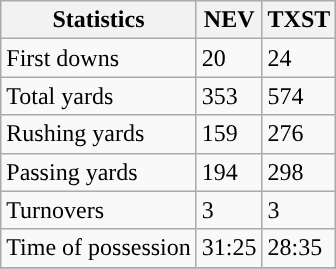<table class="wikitable" style="float: left;">
<tr>
<th>Statistics</th>
<th>NEV</th>
<th>TXST</th>
</tr>
<tr>
<td>First downs</td>
<td>20</td>
<td>24</td>
</tr>
<tr>
<td>Total yards</td>
<td>353</td>
<td>574</td>
</tr>
<tr>
<td>Rushing yards</td>
<td>159</td>
<td>276</td>
</tr>
<tr>
<td>Passing yards</td>
<td>194</td>
<td>298</td>
</tr>
<tr>
<td>Turnovers</td>
<td>3</td>
<td>3</td>
</tr>
<tr>
<td>Time of possession</td>
<td>31:25</td>
<td>28:35</td>
</tr>
<tr>
</tr>
</table>
